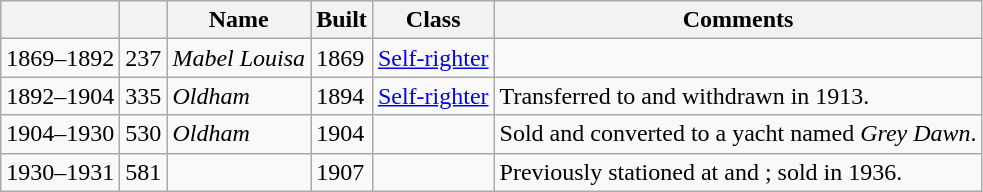<table class="wikitable sortable">
<tr>
<th></th>
<th></th>
<th>Name</th>
<th>Built</th>
<th>Class</th>
<th class=unsortable>Comments</th>
</tr>
<tr>
<td>1869–1892</td>
<td>237</td>
<td><em>Mabel Louisa</em></td>
<td>1869</td>
<td><a href='#'>Self-righter</a></td>
<td></td>
</tr>
<tr>
<td>1892–1904</td>
<td>335</td>
<td><em>Oldham</em></td>
<td>1894</td>
<td><a href='#'>Self-righter</a></td>
<td>Transferred to  and withdrawn in 1913.</td>
</tr>
<tr>
<td>1904–1930</td>
<td>530</td>
<td><em>Oldham</em></td>
<td>1904</td>
<td></td>
<td>Sold and converted to a yacht named <em>Grey Dawn</em>.</td>
</tr>
<tr>
<td>1930–1931</td>
<td>581</td>
<td><em></em></td>
<td>1907</td>
<td></td>
<td>Previously stationed at  and ; sold in 1936.</td>
</tr>
</table>
